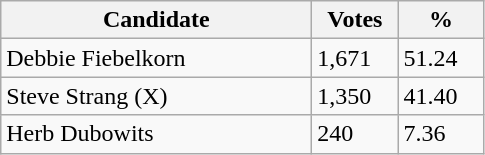<table class="wikitable sortable">
<tr>
<th bgcolor="#DDDDFF" width="200px">Candidate</th>
<th bgcolor="#DDDDFF" width="50px">Votes</th>
<th bgcolor="#DDDDFF" width="50px">%</th>
</tr>
<tr>
<td>Debbie Fiebelkorn</td>
<td>1,671</td>
<td>51.24</td>
</tr>
<tr>
<td>Steve Strang (X)</td>
<td>1,350</td>
<td>41.40</td>
</tr>
<tr>
<td>Herb Dubowits</td>
<td>240</td>
<td>7.36</td>
</tr>
</table>
